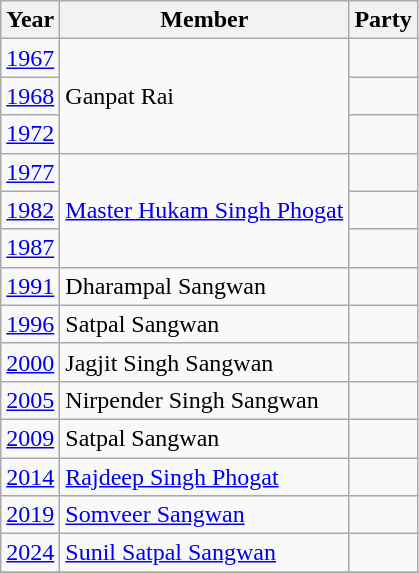<table class="wikitable">
<tr>
<th>Year</th>
<th>Member</th>
<th colspan="2">Party</th>
</tr>
<tr>
<td><a href='#'>1967</a></td>
<td rowspan=3>Ganpat Rai</td>
<td></td>
</tr>
<tr>
<td><a href='#'>1968</a></td>
</tr>
<tr>
<td><a href='#'>1972</a></td>
<td></td>
</tr>
<tr>
<td><a href='#'>1977</a></td>
<td rowspan=3><a href='#'>Master Hukam Singh Phogat</a></td>
<td></td>
</tr>
<tr>
<td><a href='#'>1982</a></td>
<td></td>
</tr>
<tr>
<td><a href='#'>1987</a></td>
</tr>
<tr>
<td><a href='#'>1991</a></td>
<td>Dharampal Sangwan</td>
<td></td>
</tr>
<tr>
<td><a href='#'>1996</a></td>
<td>Satpal Sangwan</td>
</tr>
<tr>
<td><a href='#'>2000</a></td>
<td>Jagjit Singh Sangwan</td>
<td></td>
</tr>
<tr>
<td><a href='#'>2005</a></td>
<td>Nirpender Singh Sangwan</td>
<td></td>
</tr>
<tr>
<td><a href='#'>2009</a></td>
<td>Satpal Sangwan</td>
<td></td>
</tr>
<tr>
<td><a href='#'>2014</a></td>
<td><a href='#'>Rajdeep Singh Phogat</a></td>
<td></td>
</tr>
<tr>
<td><a href='#'>2019</a></td>
<td><a href='#'>Somveer Sangwan</a></td>
<td></td>
</tr>
<tr>
<td><a href='#'>2024</a></td>
<td><a href='#'>Sunil Satpal Sangwan</a></td>
<td></td>
</tr>
<tr>
</tr>
</table>
